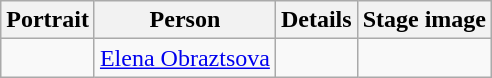<table class="wikitable">
<tr>
<th>Portrait</th>
<th>Person</th>
<th>Details</th>
<th>Stage image</th>
</tr>
<tr>
<td align=center></td>
<td><a href='#'>Elena Obraztsova</a></td>
<td></td>
<td align=center></td>
</tr>
</table>
